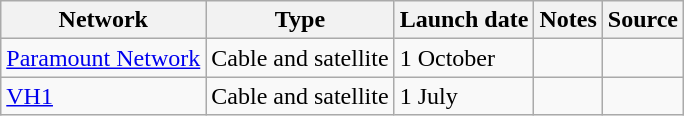<table class="wikitable sortable">
<tr>
<th>Network</th>
<th>Type</th>
<th>Launch date</th>
<th>Notes</th>
<th>Source</th>
</tr>
<tr>
<td><a href='#'>Paramount Network</a></td>
<td>Cable and satellite</td>
<td>1 October</td>
<td></td>
<td></td>
</tr>
<tr>
<td><a href='#'>VH1</a></td>
<td>Cable and satellite</td>
<td>1 July</td>
<td></td>
<td></td>
</tr>
</table>
